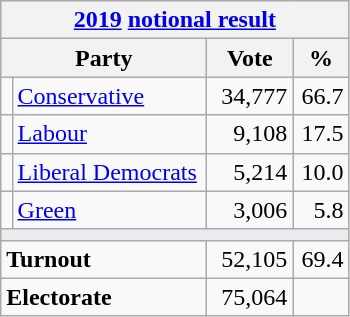<table class="wikitable">
<tr>
<th colspan="4"><a href='#'>2019</a> <a href='#'>notional result</a></th>
</tr>
<tr>
<th bgcolor="#DDDDFF" width="130px" colspan="2">Party</th>
<th bgcolor="#DDDDFF" width="50px">Vote</th>
<th bgcolor="#DDDDFF" width="30px">%</th>
</tr>
<tr>
<td></td>
<td><a href='#'>Conservative</a></td>
<td align=right>34,777</td>
<td align=right>66.7</td>
</tr>
<tr>
<td></td>
<td><a href='#'>Labour</a></td>
<td align=right>9,108</td>
<td align=right>17.5</td>
</tr>
<tr>
<td></td>
<td><a href='#'>Liberal Democrats</a></td>
<td align=right>5,214</td>
<td align=right>10.0</td>
</tr>
<tr>
<td></td>
<td><a href='#'>Green</a></td>
<td align=right>3,006</td>
<td align=right>5.8</td>
</tr>
<tr>
<td colspan="4" bgcolor="#EAECF0"></td>
</tr>
<tr>
<td colspan="2"><strong>Turnout</strong></td>
<td align=right>52,105</td>
<td align=right>69.4</td>
</tr>
<tr>
<td colspan="2"><strong>Electorate</strong></td>
<td align=right>75,064</td>
</tr>
</table>
